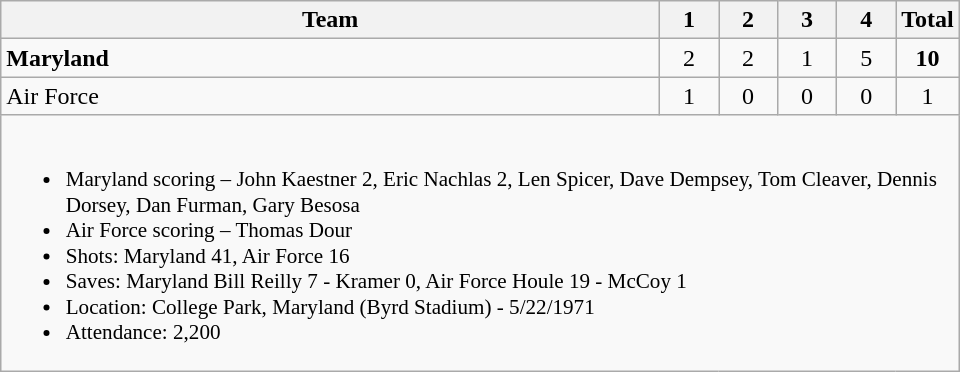<table class="wikitable" style="text-align:center; max-width:40em">
<tr>
<th>Team</th>
<th style="width:2em">1</th>
<th style="width:2em">2</th>
<th style="width:2em">3</th>
<th style="width:2em">4</th>
<th style="width:2em">Total</th>
</tr>
<tr>
<td style="text-align:left"><strong>Maryland</strong></td>
<td>2</td>
<td>2</td>
<td>1</td>
<td>5</td>
<td><strong>10</strong></td>
</tr>
<tr>
<td style="text-align:left">Air Force</td>
<td>1</td>
<td>0</td>
<td>0</td>
<td>0</td>
<td>1</td>
</tr>
<tr>
<td colspan=6 style="text-align:left; font-size:88%;"><br><ul><li>Maryland scoring – John Kaestner 2, Eric Nachlas 2, Len Spicer, Dave Dempsey, Tom Cleaver, Dennis Dorsey, Dan Furman, Gary Besosa</li><li>Air Force scoring – Thomas Dour</li><li>Shots: Maryland 41, Air Force 16</li><li>Saves: Maryland Bill Reilly 7 - Kramer 0, Air Force Houle 19 - McCoy 1</li><li>Location: College Park, Maryland (Byrd Stadium) - 5/22/1971</li><li>Attendance: 2,200</li></ul></td>
</tr>
</table>
